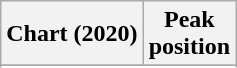<table class="wikitable sortable plainrowheaders" style="text-align:center">
<tr>
<th scope="col">Chart (2020)</th>
<th scope="col">Peak<br>position</th>
</tr>
<tr>
</tr>
<tr>
</tr>
</table>
